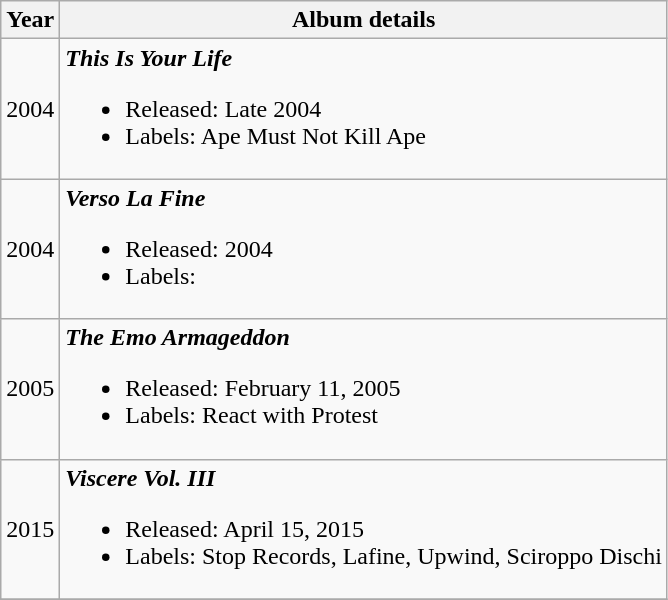<table class ="wikitable">
<tr>
<th rowspan="1">Year</th>
<th rowspan="1">Album details</th>
</tr>
<tr>
<td>2004</td>
<td><strong><em>This Is Your Life</em></strong><br><ul><li>Released: Late 2004</li><li>Labels: Ape Must Not Kill Ape</li></ul></td>
</tr>
<tr>
<td>2004</td>
<td><strong><em>Verso La Fine</em></strong><br><ul><li>Released: 2004</li><li>Labels:</li></ul></td>
</tr>
<tr>
<td>2005</td>
<td><strong><em>The Emo Armageddon</em></strong><br><ul><li>Released: February 11, 2005</li><li>Labels: React with Protest</li></ul></td>
</tr>
<tr>
<td>2015</td>
<td><strong><em>Viscere Vol. III</em></strong><br><ul><li>Released: April 15, 2015</li><li>Labels: Stop Records, Lafine, Upwind, Sciroppo Dischi</li></ul></td>
</tr>
<tr>
</tr>
</table>
